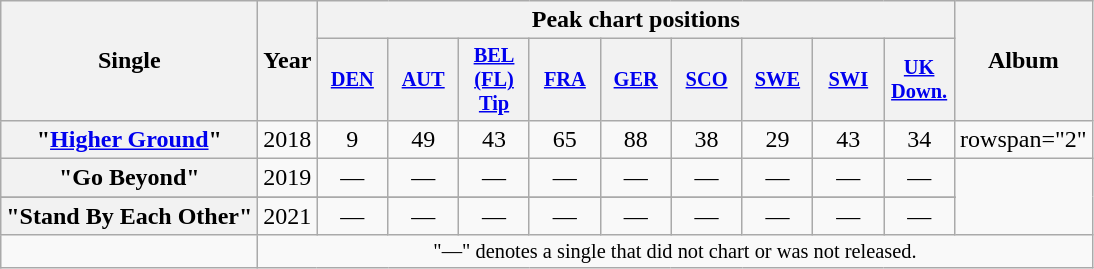<table class="wikitable plainrowheaders" style="text-align:center;">
<tr>
<th scope="col" rowspan="2">Single</th>
<th scope="col" rowspan="2">Year</th>
<th scope="col" colspan="9">Peak chart positions</th>
<th scope="col" rowspan="2">Album</th>
</tr>
<tr>
<th scope="col" style="width:3em;font-size:85%;"><a href='#'>DEN</a><br></th>
<th scope="col" style="width:3em;font-size:85%;"><a href='#'>AUT</a><br></th>
<th scope="col" style="width:3em;font-size:85%;"><a href='#'>BEL<br>(FL)<br>Tip</a><br></th>
<th scope="col" style="width:3em;font-size:85%;"><a href='#'>FRA</a><br></th>
<th scope="col" style="width:3em;font-size:85%;"><a href='#'>GER</a><br></th>
<th scope="col" style="width:3em;font-size:85%;"><a href='#'>SCO</a><br></th>
<th scope="col" style="width:3em;font-size:85%;"><a href='#'>SWE</a><br></th>
<th scope="col" style="width:3em;font-size:85%;"><a href='#'>SWI</a><br></th>
<th scope="col" style="width:3em;font-size:85%;"><a href='#'>UK<br>Down.</a><br></th>
</tr>
<tr>
<th scope="row">"<a href='#'>Higher Ground</a>"</th>
<td>2018</td>
<td>9</td>
<td>49</td>
<td>43</td>
<td>65</td>
<td>88</td>
<td>38</td>
<td>29</td>
<td>43</td>
<td>34</td>
<td>rowspan="2" </td>
</tr>
<tr>
<th scope="row">"Go Beyond"</th>
<td>2019</td>
<td>—</td>
<td>—</td>
<td>—</td>
<td>—</td>
<td>—</td>
<td>—</td>
<td>—</td>
<td>—</td>
<td>—</td>
</tr>
<tr>
</tr>
<tr>
<th scope="row">"Stand By Each Other"</th>
<td>2021</td>
<td>—</td>
<td>—</td>
<td>—</td>
<td>—</td>
<td>—</td>
<td>—</td>
<td>—</td>
<td>—</td>
<td>—</td>
</tr>
<tr>
<td></td>
<td colspan="22" style="text-align:center; font-size:85%;">"—" denotes a single that did not chart or was not released.</td>
</tr>
</table>
